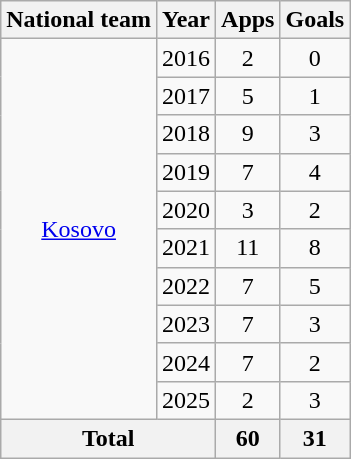<table class="wikitable" style="text-align: center;">
<tr>
<th>National team</th>
<th>Year</th>
<th>Apps</th>
<th>Goals</th>
</tr>
<tr>
<td rowspan="10"><a href='#'>Kosovo</a></td>
<td>2016</td>
<td>2</td>
<td>0</td>
</tr>
<tr>
<td>2017</td>
<td>5</td>
<td>1</td>
</tr>
<tr>
<td>2018</td>
<td>9</td>
<td>3</td>
</tr>
<tr>
<td>2019</td>
<td>7</td>
<td>4</td>
</tr>
<tr>
<td>2020</td>
<td>3</td>
<td>2</td>
</tr>
<tr>
<td>2021</td>
<td>11</td>
<td>8</td>
</tr>
<tr>
<td>2022</td>
<td>7</td>
<td>5</td>
</tr>
<tr>
<td>2023</td>
<td>7</td>
<td>3</td>
</tr>
<tr>
<td>2024</td>
<td>7</td>
<td>2</td>
</tr>
<tr>
<td>2025</td>
<td>2</td>
<td>3</td>
</tr>
<tr>
<th colspan="2">Total</th>
<th>60</th>
<th>31</th>
</tr>
</table>
